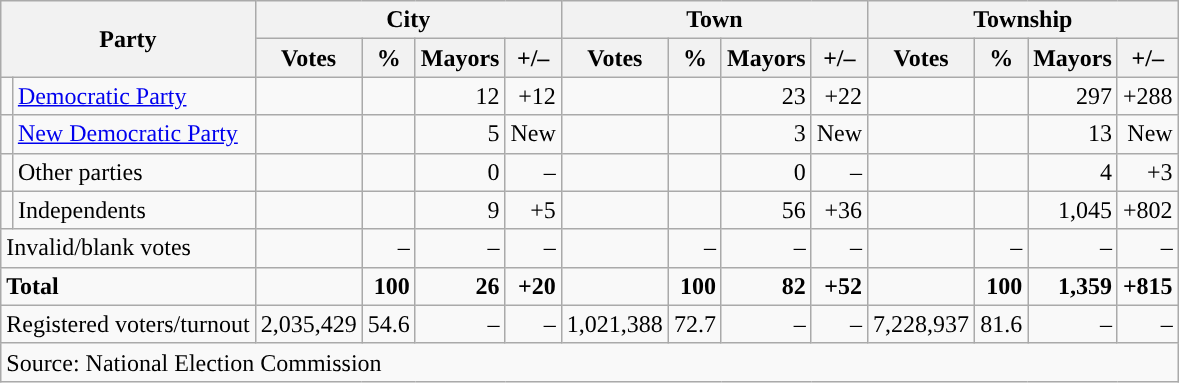<table class="wikitable" style="text-align:right">
<tr>
<th colspan="2" rowspan="2">Party</th>
<th colspan="4">City</th>
<th colspan="4">Town</th>
<th colspan="4">Township</th>
</tr>
<tr>
<th>Votes</th>
<th>%</th>
<th>Mayors</th>
<th>+/–</th>
<th>Votes</th>
<th>%</th>
<th>Mayors</th>
<th>+/–</th>
<th>Votes</th>
<th>%</th>
<th>Mayors</th>
<th>+/–</th>
</tr>
<tr>
<td></td>
<td align="left"><a href='#'>Democratic Party</a></td>
<td></td>
<td></td>
<td>12</td>
<td>+12</td>
<td></td>
<td></td>
<td>23</td>
<td>+22</td>
<td></td>
<td></td>
<td>297</td>
<td>+288</td>
</tr>
<tr>
<td></td>
<td align="left"><a href='#'>New Democratic Party</a></td>
<td></td>
<td></td>
<td>5</td>
<td>New</td>
<td></td>
<td></td>
<td>3</td>
<td>New</td>
<td></td>
<td></td>
<td>13</td>
<td>New</td>
</tr>
<tr>
<td></td>
<td align="left">Other parties</td>
<td></td>
<td></td>
<td>0</td>
<td>–</td>
<td></td>
<td></td>
<td>0</td>
<td>–</td>
<td></td>
<td></td>
<td>4</td>
<td>+3</td>
</tr>
<tr>
<td></td>
<td align="left">Independents</td>
<td></td>
<td></td>
<td>9</td>
<td>+5</td>
<td></td>
<td></td>
<td>56</td>
<td>+36</td>
<td></td>
<td></td>
<td>1,045</td>
<td>+802</td>
</tr>
<tr>
<td colspan="2" align="left">Invalid/blank votes</td>
<td></td>
<td>–</td>
<td>–</td>
<td>–</td>
<td></td>
<td>–</td>
<td>–</td>
<td>–</td>
<td></td>
<td>–</td>
<td>–</td>
<td>–</td>
</tr>
<tr>
<td colspan="2" align="left"><strong>Total</strong></td>
<td></td>
<td><strong>100</strong></td>
<td><strong>26</strong></td>
<td><strong>+20</strong></td>
<td></td>
<td><strong>100</strong></td>
<td><strong>82</strong></td>
<td><strong>+52</strong></td>
<td></td>
<td><strong>100</strong></td>
<td><strong>1,359</strong></td>
<td><strong>+815</strong></td>
</tr>
<tr>
<td colspan="2" align="left">Registered voters/turnout</td>
<td>2,035,429</td>
<td>54.6</td>
<td>–</td>
<td>–</td>
<td>1,021,388</td>
<td>72.7</td>
<td>–</td>
<td>–</td>
<td>7,228,937</td>
<td>81.6</td>
<td>–</td>
<td>–</td>
</tr>
<tr>
<td colspan="14" align="left">Source: National Election Commission</td>
</tr>
</table>
